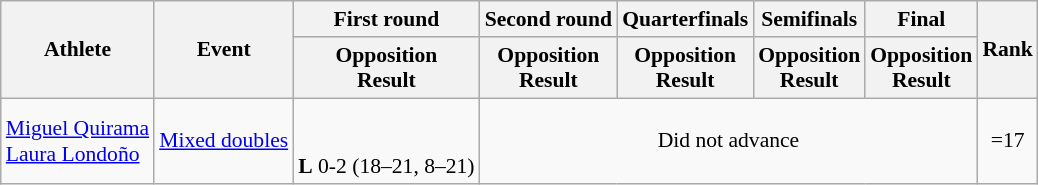<table class=wikitable style=font-size:90%;text-align:center>
<tr>
<th rowspan="2">Athlete</th>
<th rowspan="2">Event</th>
<th>First round</th>
<th>Second round</th>
<th>Quarterfinals</th>
<th>Semifinals</th>
<th>Final</th>
<th rowspan="2">Rank</th>
</tr>
<tr>
<th>Opposition<br>Result</th>
<th>Opposition<br>Result</th>
<th>Opposition<br>Result</th>
<th>Opposition<br>Result</th>
<th>Opposition<br>Result</th>
</tr>
<tr>
<td align=left><a href='#'>Miguel Quirama</a><br><a href='#'>Laura Londoño</a></td>
<td><a href='#'>Mixed doubles</a></td>
<td><br><br><strong>L</strong> 0-2 (18–21, 8–21)</td>
<td colspan=4>Did not advance</td>
<td>=17</td>
</tr>
</table>
